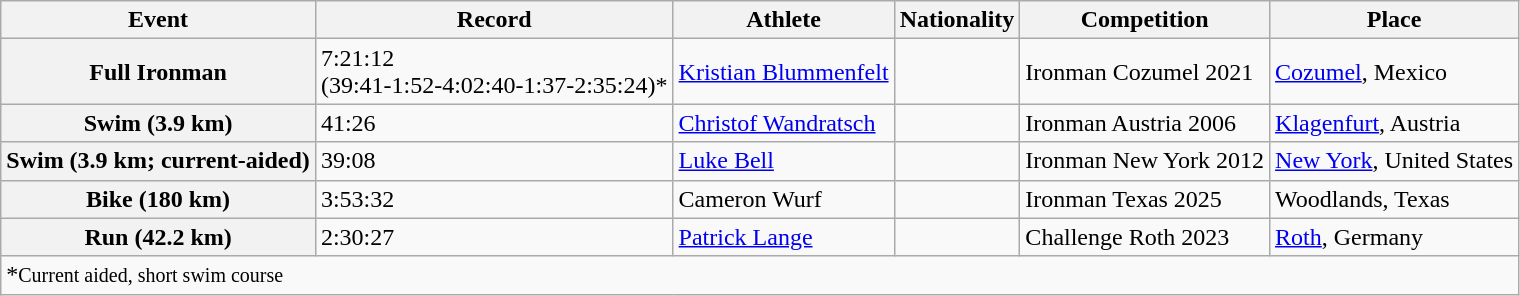<table class="wikitable plainrowheaders">
<tr>
<th scope="col">Event</th>
<th scope="col">Record</th>
<th scope="col">Athlete</th>
<th scope="col">Nationality</th>
<th scope="col">Competition</th>
<th scope="col">Place</th>
</tr>
<tr>
<th scope="row">Full Ironman</th>
<td>7:21:12<br>(39:41-1:52-4:02:40-1:37-2:35:24)*</td>
<td><a href='#'>Kristian Blummenfelt</a></td>
<td></td>
<td>Ironman Cozumel 2021</td>
<td><a href='#'>Cozumel</a>, Mexico</td>
</tr>
<tr>
<th scope="row">Swim (3.9 km)</th>
<td>41:26</td>
<td><a href='#'>Christof Wandratsch</a></td>
<td></td>
<td>Ironman Austria 2006</td>
<td><a href='#'>Klagenfurt</a>, Austria</td>
</tr>
<tr>
<th scope="row">Swim (3.9 km; current-aided)</th>
<td>39:08</td>
<td><a href='#'>Luke Bell</a></td>
<td></td>
<td>Ironman New York 2012</td>
<td><a href='#'>New York</a>, United States</td>
</tr>
<tr>
<th scope="row">Bike (180 km)</th>
<td>3:53:32</td>
<td>Cameron Wurf</td>
<td></td>
<td>Ironman Texas 2025</td>
<td>Woodlands, Texas</td>
</tr>
<tr>
<th scope="row">Run (42.2 km)</th>
<td>2:30:27</td>
<td><a href='#'>Patrick Lange</a></td>
<td></td>
<td>Challenge Roth 2023</td>
<td><a href='#'>Roth</a>, Germany</td>
</tr>
<tr>
<td colspan = "6">*<small>Current aided, short swim course</small></td>
</tr>
</table>
